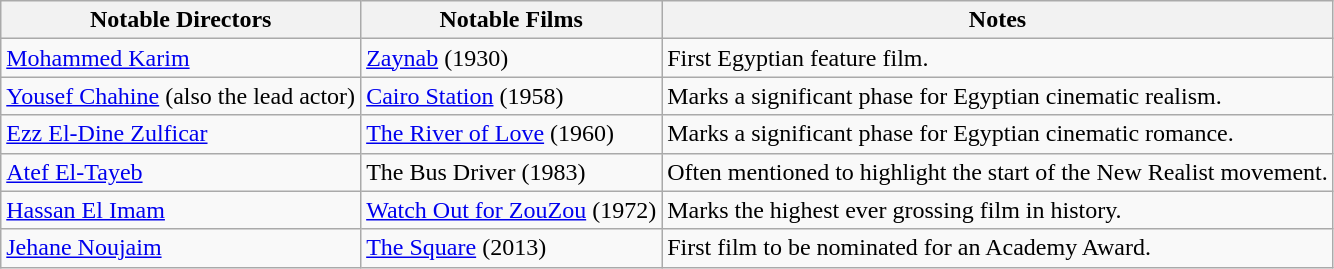<table class="wikitable">
<tr>
<th>Notable Directors</th>
<th>Notable Films</th>
<th>Notes</th>
</tr>
<tr>
<td><a href='#'>Mohammed Karim</a></td>
<td><a href='#'>Zaynab</a> (1930)</td>
<td>First Egyptian feature film.</td>
</tr>
<tr>
<td><a href='#'>Yousef Chahine</a> (also the lead actor)</td>
<td><a href='#'>Cairo Station</a> (1958)</td>
<td>Marks a significant phase for Egyptian cinematic realism.</td>
</tr>
<tr>
<td><a href='#'>Ezz El-Dine Zulficar</a></td>
<td><a href='#'>The River of Love</a> (1960)</td>
<td>Marks a significant phase for Egyptian cinematic romance.</td>
</tr>
<tr>
<td><a href='#'>Atef El-Tayeb</a></td>
<td>The Bus Driver (1983)</td>
<td>Often mentioned to highlight the start of the New Realist movement.</td>
</tr>
<tr>
<td><a href='#'>Hassan El Imam</a></td>
<td><a href='#'>Watch Out for ZouZou</a> (1972)</td>
<td>Marks the highest ever grossing film in history.</td>
</tr>
<tr>
<td><a href='#'>Jehane Noujaim</a></td>
<td><a href='#'>The Square</a> (2013)</td>
<td>First film to be nominated for an Academy Award.</td>
</tr>
</table>
